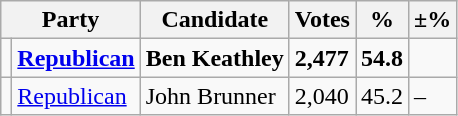<table class="wikitable">
<tr>
<th colspan="2">Party</th>
<th>Candidate</th>
<th>Votes</th>
<th>%</th>
<th>±%</th>
</tr>
<tr>
<td></td>
<td><strong><a href='#'>Republican</a></strong></td>
<td><strong>Ben Keathley</strong></td>
<td><strong>2,477</strong></td>
<td><strong>54.8</strong></td>
</tr>
<tr>
<td></td>
<td><a href='#'>Republican</a></td>
<td>John Brunner</td>
<td>2,040</td>
<td>45.2</td>
<td>–</td>
</tr>
</table>
